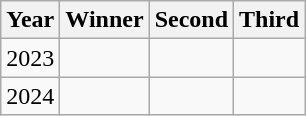<table class="wikitable">
<tr>
<th>Year</th>
<th>Winner</th>
<th>Second</th>
<th>Third</th>
</tr>
<tr>
<td>2023</td>
<td></td>
<td></td>
<td></td>
</tr>
<tr>
<td>2024</td>
<td></td>
<td></td>
<td></td>
</tr>
</table>
